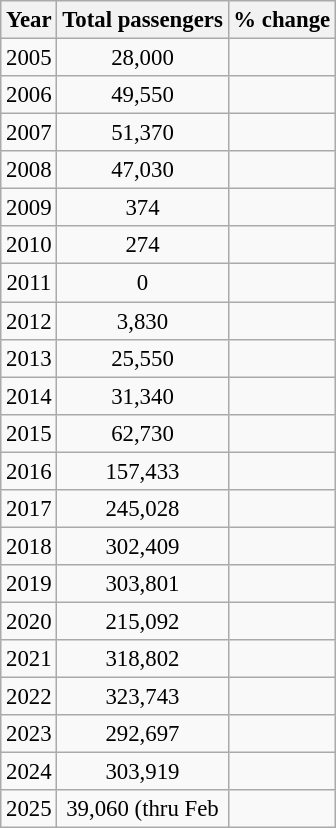<table class="wikitable sortable" style="font-size: 95%; text-align:center" width= align=>
<tr>
<th>Year</th>
<th>Total passengers</th>
<th>% change</th>
</tr>
<tr>
<td>2005</td>
<td>28,000</td>
<td></td>
</tr>
<tr>
<td>2006</td>
<td>49,550</td>
<td></td>
</tr>
<tr>
<td>2007</td>
<td>51,370</td>
<td></td>
</tr>
<tr>
<td>2008</td>
<td>47,030</td>
<td></td>
</tr>
<tr>
<td>2009</td>
<td>374</td>
<td></td>
</tr>
<tr>
<td>2010</td>
<td>274</td>
<td></td>
</tr>
<tr>
<td>2011</td>
<td>0</td>
<td></td>
</tr>
<tr>
<td>2012</td>
<td>3,830</td>
<td></td>
</tr>
<tr>
<td>2013</td>
<td>25,550</td>
<td></td>
</tr>
<tr>
<td>2014</td>
<td>31,340</td>
<td></td>
</tr>
<tr>
<td>2015</td>
<td>62,730</td>
<td></td>
</tr>
<tr>
<td>2016</td>
<td>157,433</td>
<td></td>
</tr>
<tr>
<td>2017</td>
<td>245,028</td>
<td></td>
</tr>
<tr>
<td>2018</td>
<td>302,409</td>
<td></td>
</tr>
<tr>
<td>2019</td>
<td>303,801</td>
<td></td>
</tr>
<tr>
<td>2020</td>
<td>215,092</td>
<td></td>
</tr>
<tr>
<td>2021</td>
<td>318,802</td>
<td></td>
</tr>
<tr>
<td>2022</td>
<td>323,743</td>
<td></td>
</tr>
<tr>
<td>2023</td>
<td>292,697</td>
<td></td>
</tr>
<tr>
<td>2024</td>
<td>303,919</td>
<td></td>
</tr>
<tr>
<td>2025</td>
<td>39,060 (thru Feb</td>
<td></td>
</tr>
</table>
